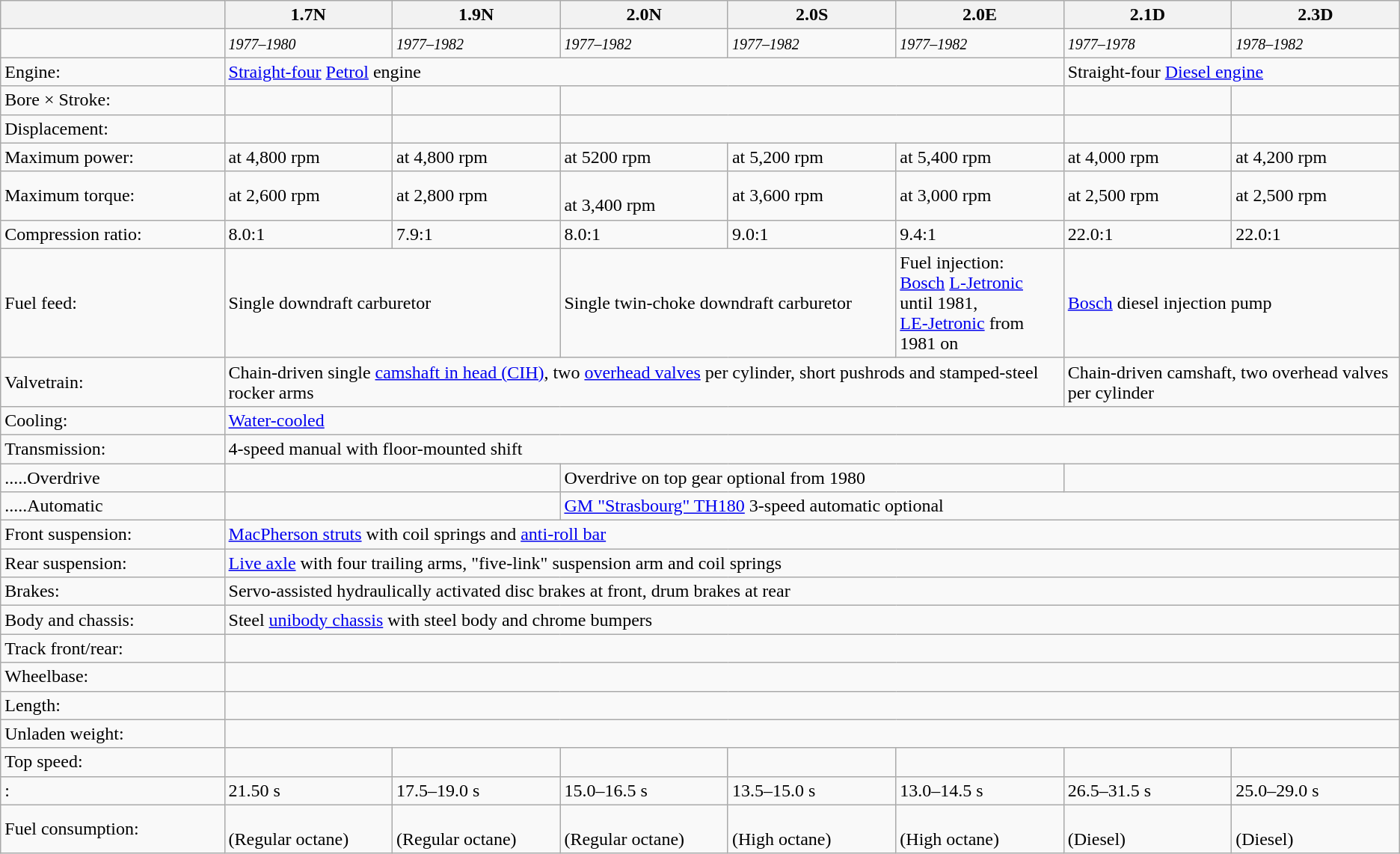<table class="wikitable defaultcenter col1left collapsible">
<tr style="background:#DDDDDDDDD;">
<th style="width:16%;"></th>
<th style="width:12%;">1.7N</th>
<th style="width:12%;">1.9N</th>
<th style="width:12%;">2.0N</th>
<th style="width:12%;">2.0S</th>
<th style="width:12%;">2.0E</th>
<th style="width:12%;">2.1D</th>
<th style="width:12%;">2.3D</th>
</tr>
<tr>
<td></td>
<td><small><em>1977–1980</em></small></td>
<td><small><em>1977–1982</em></small></td>
<td><small><em>1977–1982</em></small></td>
<td><small><em>1977–1982</em></small></td>
<td><small><em>1977–1982</em></small></td>
<td><small><em>1977–1978</em></small></td>
<td><small><em>1978–1982</em></small></td>
</tr>
<tr>
<td>Engine:</td>
<td colspan="5"><a href='#'>Straight-four</a> <a href='#'>Petrol</a> engine</td>
<td colspan="2">Straight-four <a href='#'>Diesel engine</a></td>
</tr>
<tr>
<td>Bore × Stroke:</td>
<td></td>
<td></td>
<td colspan="3"></td>
<td></td>
<td></td>
</tr>
<tr>
<td>Displacement:</td>
<td></td>
<td></td>
<td colspan="3"></td>
<td></td>
<td></td>
</tr>
<tr>
<td>Maximum power:</td>
<td> at 4,800 rpm</td>
<td> at 4,800 rpm</td>
<td> at 5200 rpm</td>
<td> at 5,200 rpm</td>
<td> at 5,400 rpm</td>
<td> at 4,000 rpm</td>
<td> at 4,200 rpm</td>
</tr>
<tr>
<td>Maximum torque:</td>
<td> at 2,600 rpm</td>
<td> at 2,800 rpm</td>
<td><br> at 3,400 rpm</td>
<td> at 3,600 rpm<br></td>
<td> at 3,000 rpm</td>
<td> at 2,500 rpm</td>
<td> at 2,500 rpm</td>
</tr>
<tr>
<td>Compression ratio:</td>
<td>8.0:1</td>
<td>7.9:1</td>
<td>8.0:1</td>
<td>9.0:1</td>
<td>9.4:1</td>
<td>22.0:1</td>
<td>22.0:1</td>
</tr>
<tr>
<td>Fuel feed:</td>
<td colspan="2">Single downdraft carburetor</td>
<td colspan="2">Single twin-choke downdraft carburetor</td>
<td>Fuel injection:<br><a href='#'>Bosch</a> <a href='#'>L-Jetronic</a> until 1981,<br><a href='#'>LE-Jetronic</a> from 1981 on</td>
<td colspan="2"><a href='#'>Bosch</a> diesel injection pump</td>
</tr>
<tr>
<td>Valvetrain:</td>
<td colspan="5">Chain-driven single <a href='#'>camshaft in head (CIH)</a>, two <a href='#'>overhead valves</a> per cylinder, short pushrods and stamped-steel rocker arms</td>
<td colspan="2">Chain-driven camshaft, two overhead valves per cylinder</td>
</tr>
<tr>
<td>Cooling:</td>
<td colspan="7"><a href='#'>Water-cooled</a></td>
</tr>
<tr>
<td>Transmission:</td>
<td colspan="7">4-speed manual with floor-mounted shift</td>
</tr>
<tr>
<td>.....Overdrive</td>
<td colspan="2"> </td>
<td colspan="3">Overdrive on top gear optional from 1980</td>
<td colspan="2"> </td>
</tr>
<tr>
<td>.....Automatic</td>
<td colspan="2"> </td>
<td colspan="5"><a href='#'>GM "Strasbourg" TH180</a> 3-speed automatic optional</td>
</tr>
<tr>
<td>Front suspension:</td>
<td colspan="7"><a href='#'>MacPherson struts</a> with coil springs and <a href='#'>anti-roll bar</a></td>
</tr>
<tr>
<td>Rear suspension:</td>
<td colspan="7"><a href='#'>Live axle</a> with four trailing arms, "five-link" suspension arm and coil springs</td>
</tr>
<tr>
<td>Brakes:</td>
<td colspan="7">Servo-assisted hydraulically activated disc brakes at front, drum brakes at rear</td>
</tr>
<tr>
<td>Body and chassis:</td>
<td colspan="7">Steel <a href='#'>unibody chassis</a> with steel body and chrome bumpers</td>
</tr>
<tr>
<td>Track front/rear:</td>
<td colspan="7"></td>
</tr>
<tr>
<td>Wheelbase:</td>
<td colspan="7"></td>
</tr>
<tr>
<td>Length:</td>
<td colspan="7"></td>
</tr>
<tr>
<td>Unladen weight:</td>
<td colspan="7"></td>
</tr>
<tr>
<td>Top speed:</td>
<td></td>
<td></td>
<td></td>
<td></td>
<td></td>
<td></td>
<td></td>
</tr>
<tr>
<td>:</td>
<td>21.50 s</td>
<td>17.5–19.0 s</td>
<td>15.0–16.5 s</td>
<td>13.5–15.0 s</td>
<td>13.0–14.5 s</td>
<td>26.5–31.5 s</td>
<td>25.0–29.0 s</td>
</tr>
<tr>
<td>Fuel consumption:</td>
<td><br>(Regular octane)</td>
<td><br>(Regular octane)</td>
<td><br>(Regular octane)</td>
<td><br>(High octane)</td>
<td><br>(High octane)</td>
<td><br>(Diesel)</td>
<td><br>(Diesel)</td>
</tr>
</table>
